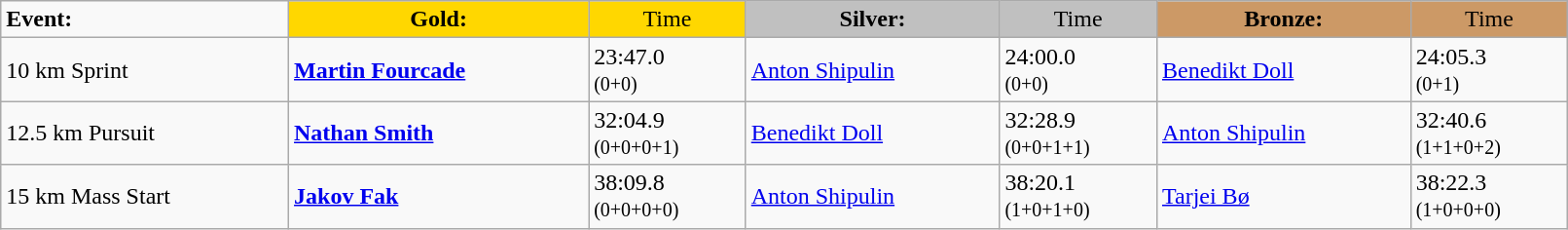<table class="wikitable" width=85%>
<tr>
<td><strong>Event:</strong></td>
<td style="text-align:center;background-color:gold;"><strong>Gold:</strong></td>
<td style="text-align:center;background-color:gold;">Time</td>
<td style="text-align:center;background-color:silver;"><strong>Silver:</strong></td>
<td style="text-align:center;background-color:silver;">Time</td>
<td style="text-align:center;background-color:#CC9966;"><strong>Bronze:</strong></td>
<td style="text-align:center;background-color:#CC9966;">Time</td>
</tr>
<tr>
<td>10 km Sprint<br></td>
<td><strong><a href='#'>Martin Fourcade</a></strong><br><small></small></td>
<td>23:47.0	<br><small>(0+0)</small></td>
<td><a href='#'>Anton Shipulin</a><br><small></small></td>
<td>24:00.0<br><small>(0+0)</small></td>
<td><a href='#'>Benedikt Doll</a><br><small></small></td>
<td>24:05.3<br><small>(0+1)</small></td>
</tr>
<tr>
<td>12.5 km Pursuit<br></td>
<td><strong><a href='#'>Nathan Smith</a></strong><br><small></small></td>
<td>32:04.9	<br><small>(0+0+0+1)</small></td>
<td><a href='#'>Benedikt Doll</a><br><small></small></td>
<td>32:28.9<br><small>(0+0+1+1)</small></td>
<td><a href='#'>Anton Shipulin</a><br><small></small></td>
<td>32:40.6<br><small>(1+1+0+2)</small></td>
</tr>
<tr>
<td>15 km Mass Start<br></td>
<td><strong><a href='#'>Jakov Fak</a></strong><br><strong><small></small></strong></td>
<td>38:09.8<br><small>(0+0+0+0)</small></td>
<td><a href='#'>Anton Shipulin</a><br><small></small></td>
<td>38:20.1<br><small>(1+0+1+0)</small></td>
<td><a href='#'>Tarjei Bø</a><br><small></small></td>
<td>38:22.3<br><small>(1+0+0+0)</small></td>
</tr>
</table>
